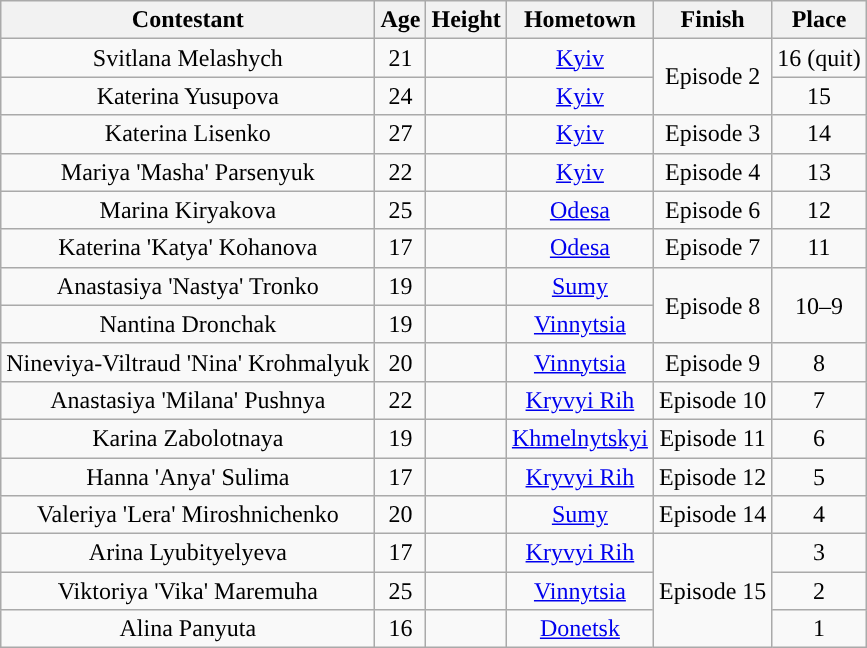<table class="wikitable sortable" style="text-align:center;">
<tr>
<th>Contestant</th>
<th>Age</th>
<th>Height</th>
<th>Hometown</th>
<th>Finish</th>
<th>Place</th>
</tr>
<tr>
<td>Svitlana Melashych</td>
<td>21</td>
<td></td>
<td><a href='#'>Kyiv</a></td>
<td rowspan="2">Episode 2</td>
<td>16 (quit)</td>
</tr>
<tr>
<td>Katerina Yusupova</td>
<td>24</td>
<td></td>
<td><a href='#'>Kyiv</a></td>
<td>15</td>
</tr>
<tr>
<td>Katerina Lisenko</td>
<td>27</td>
<td></td>
<td><a href='#'>Kyiv</a></td>
<td>Episode 3</td>
<td>14</td>
</tr>
<tr>
<td>Mariya 'Masha' Parsenyuk</td>
<td>22</td>
<td></td>
<td><a href='#'>Kyiv</a></td>
<td>Episode 4</td>
<td>13</td>
</tr>
<tr>
<td>Marina Kiryakova</td>
<td>25</td>
<td></td>
<td><a href='#'>Odesa</a></td>
<td>Episode 6</td>
<td>12</td>
</tr>
<tr>
<td>Katerina 'Katya' Kohanova</td>
<td>17</td>
<td></td>
<td><a href='#'>Odesa</a></td>
<td>Episode 7</td>
<td>11</td>
</tr>
<tr>
<td>Anastasiya 'Nastya' Tronko</td>
<td>19</td>
<td></td>
<td><a href='#'>Sumy</a></td>
<td rowspan="2">Episode 8</td>
<td rowspan="2">10–9</td>
</tr>
<tr>
<td>Nantina Dronchak</td>
<td>19</td>
<td></td>
<td><a href='#'>Vinnytsia</a></td>
</tr>
<tr>
<td>Nineviya-Viltraud 'Nina' Krohmalyuk</td>
<td>20</td>
<td></td>
<td><a href='#'>Vinnytsia</a></td>
<td>Episode 9</td>
<td>8</td>
</tr>
<tr>
<td>Anastasiya 'Milana' Pushnya</td>
<td>22</td>
<td></td>
<td><a href='#'>Kryvyi Rih</a></td>
<td>Episode 10</td>
<td>7</td>
</tr>
<tr>
<td>Karina Zabolotnaya</td>
<td>19</td>
<td></td>
<td><a href='#'>Khmelnytskyi</a></td>
<td>Episode 11</td>
<td>6</td>
</tr>
<tr>
<td>Hanna 'Anya' Sulima</td>
<td>17</td>
<td></td>
<td><a href='#'>Kryvyi Rih</a></td>
<td>Episode 12</td>
<td>5</td>
</tr>
<tr>
<td>Valeriya 'Lera' Miroshnichenko</td>
<td>20</td>
<td></td>
<td><a href='#'>Sumy</a></td>
<td>Episode 14</td>
<td>4</td>
</tr>
<tr>
<td>Arina Lyubityelyeva</td>
<td>17</td>
<td></td>
<td><a href='#'>Kryvyi Rih</a></td>
<td rowspan="3">Episode 15</td>
<td>3</td>
</tr>
<tr>
<td>Viktoriya 'Vika' Maremuha</td>
<td>25</td>
<td></td>
<td><a href='#'>Vinnytsia</a></td>
<td>2</td>
</tr>
<tr>
<td>Alina Panyuta</td>
<td>16</td>
<td></td>
<td><a href='#'>Donetsk</a></td>
<td>1</td>
</tr>
</table>
